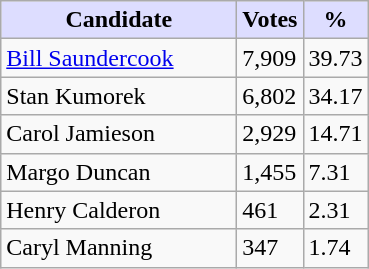<table class="wikitable">
<tr>
<th style="background:#ddf; width:150px;">Candidate</th>
<th style="background:#ddf;">Votes</th>
<th style="background:#ddf;">%</th>
</tr>
<tr>
<td><a href='#'>Bill Saundercook</a></td>
<td>7,909</td>
<td>39.73</td>
</tr>
<tr>
<td>Stan Kumorek</td>
<td>6,802</td>
<td>34.17</td>
</tr>
<tr>
<td>Carol Jamieson</td>
<td>2,929</td>
<td>14.71</td>
</tr>
<tr>
<td>Margo Duncan</td>
<td>1,455</td>
<td>7.31</td>
</tr>
<tr>
<td>Henry Calderon</td>
<td>461</td>
<td>2.31</td>
</tr>
<tr>
<td>Caryl Manning</td>
<td>347</td>
<td>1.74</td>
</tr>
</table>
